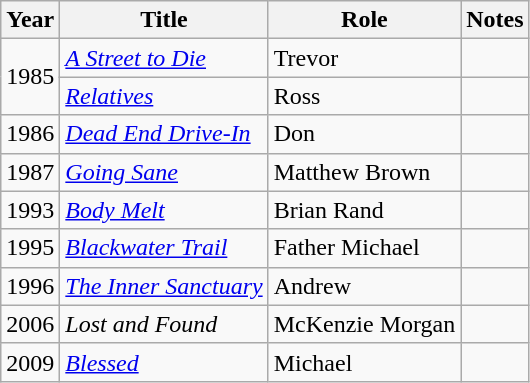<table class="wikitable sortable">
<tr>
<th>Year</th>
<th>Title</th>
<th>Role</th>
<th class="unsortable">Notes</th>
</tr>
<tr>
<td rowspan=2>1985</td>
<td><em><a href='#'>A Street to Die</a></em></td>
<td>Trevor</td>
<td></td>
</tr>
<tr>
<td><em><a href='#'>Relatives</a></em></td>
<td>Ross</td>
<td></td>
</tr>
<tr>
<td>1986</td>
<td><em><a href='#'>Dead End Drive-In</a></em></td>
<td>Don</td>
<td></td>
</tr>
<tr>
<td>1987</td>
<td><em><a href='#'>Going Sane</a></em></td>
<td>Matthew Brown</td>
<td></td>
</tr>
<tr>
<td>1993</td>
<td><em><a href='#'>Body Melt</a></em></td>
<td>Brian Rand</td>
<td></td>
</tr>
<tr>
<td>1995</td>
<td><em><a href='#'>Blackwater Trail</a></em></td>
<td>Father Michael</td>
<td></td>
</tr>
<tr>
<td>1996</td>
<td><em><a href='#'>The Inner Sanctuary</a></em></td>
<td>Andrew</td>
<td></td>
</tr>
<tr>
<td>2006</td>
<td><em>Lost and Found</em></td>
<td>McKenzie Morgan</td>
<td></td>
</tr>
<tr>
<td>2009</td>
<td><em><a href='#'>Blessed</a></em></td>
<td>Michael</td>
<td></td>
</tr>
</table>
